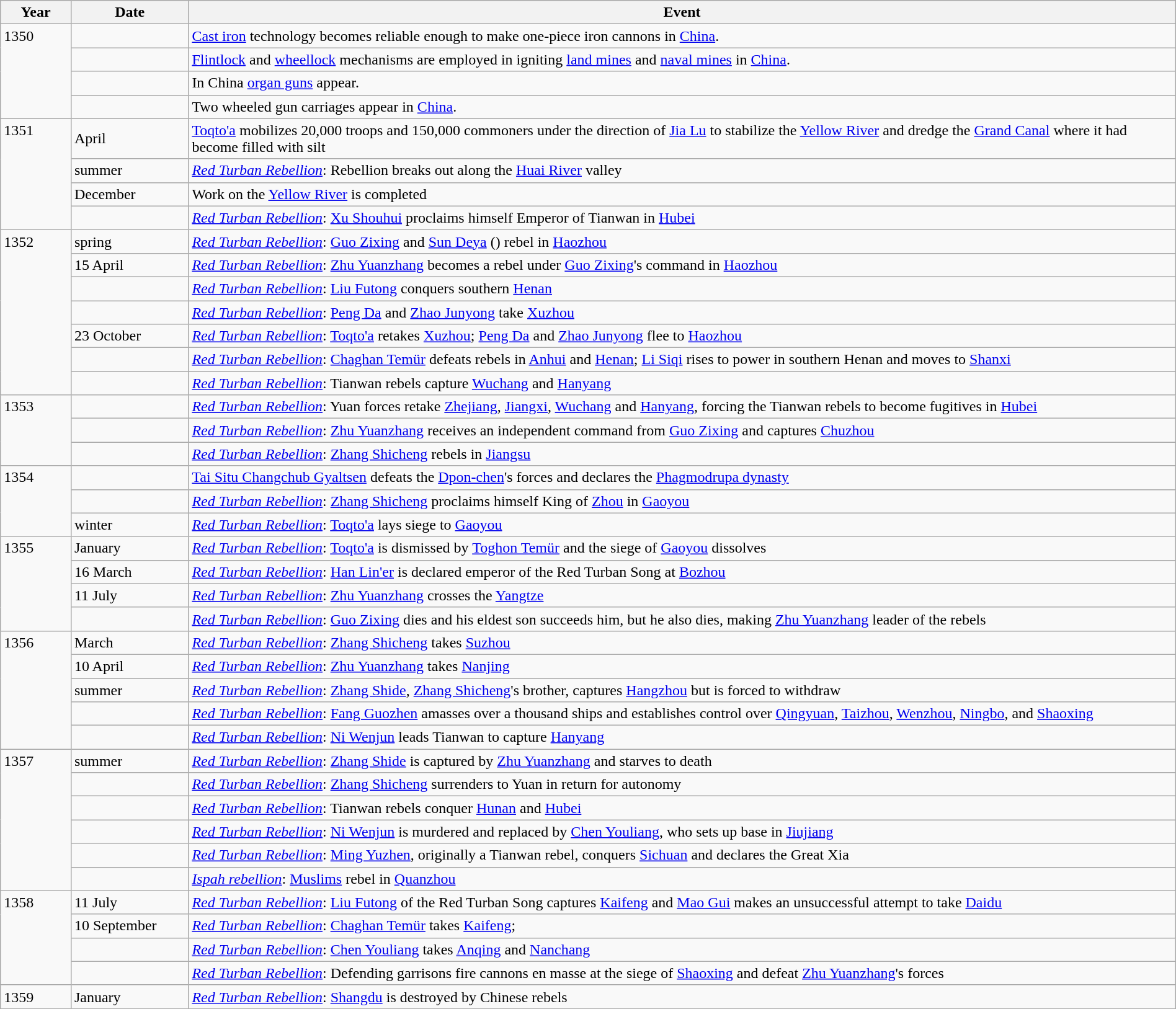<table class="wikitable" style="width:100%;">
<tr>
<th style="width:6%">Year</th>
<th style="width:10%">Date</th>
<th>Event</th>
</tr>
<tr>
<td rowspan="4" style="vertical-align:top;">1350</td>
<td></td>
<td><a href='#'>Cast iron</a> technology becomes reliable enough to make one-piece iron cannons in <a href='#'>China</a>.</td>
</tr>
<tr>
<td></td>
<td><a href='#'>Flintlock</a> and <a href='#'>wheellock</a> mechanisms are employed in igniting <a href='#'>land mines</a> and <a href='#'>naval mines</a> in <a href='#'>China</a>.</td>
</tr>
<tr>
<td></td>
<td>In China <a href='#'>organ guns</a> appear.</td>
</tr>
<tr>
<td></td>
<td>Two wheeled gun carriages appear in <a href='#'>China</a>.</td>
</tr>
<tr>
<td rowspan="4" style="vertical-align:top;">1351</td>
<td>April</td>
<td><a href='#'>Toqto'a</a> mobilizes 20,000 troops and 150,000 commoners under the direction of <a href='#'>Jia Lu</a> to stabilize the <a href='#'>Yellow River</a> and dredge the <a href='#'>Grand Canal</a> where it had become filled with silt</td>
</tr>
<tr>
<td>summer</td>
<td><em><a href='#'>Red Turban Rebellion</a></em>: Rebellion breaks out along the <a href='#'>Huai River</a> valley</td>
</tr>
<tr>
<td>December</td>
<td>Work on the <a href='#'>Yellow River</a> is completed</td>
</tr>
<tr>
<td></td>
<td><em><a href='#'>Red Turban Rebellion</a></em>: <a href='#'>Xu Shouhui</a> proclaims himself Emperor of Tianwan in <a href='#'>Hubei</a></td>
</tr>
<tr>
<td rowspan="7" style="vertical-align:top;">1352</td>
<td>spring</td>
<td><em><a href='#'>Red Turban Rebellion</a></em>: <a href='#'>Guo Zixing</a> and <a href='#'>Sun Deya</a> () rebel in <a href='#'>Haozhou</a></td>
</tr>
<tr>
<td>15 April</td>
<td><em><a href='#'>Red Turban Rebellion</a></em>: <a href='#'>Zhu Yuanzhang</a> becomes a rebel under <a href='#'>Guo Zixing</a>'s command in <a href='#'>Haozhou</a></td>
</tr>
<tr>
<td></td>
<td><em><a href='#'>Red Turban Rebellion</a></em>: <a href='#'>Liu Futong</a> conquers southern <a href='#'>Henan</a></td>
</tr>
<tr>
<td></td>
<td><em><a href='#'>Red Turban Rebellion</a></em>: <a href='#'>Peng Da</a> and <a href='#'>Zhao Junyong</a> take <a href='#'>Xuzhou</a></td>
</tr>
<tr>
<td>23 October</td>
<td><em><a href='#'>Red Turban Rebellion</a></em>: <a href='#'>Toqto'a</a> retakes <a href='#'>Xuzhou</a>; <a href='#'>Peng Da</a> and <a href='#'>Zhao Junyong</a> flee to <a href='#'>Haozhou</a></td>
</tr>
<tr>
<td></td>
<td><em><a href='#'>Red Turban Rebellion</a></em>: <a href='#'>Chaghan Temür</a> defeats rebels in <a href='#'>Anhui</a> and <a href='#'>Henan</a>; <a href='#'>Li Siqi</a> rises to power in southern Henan and moves to <a href='#'>Shanxi</a></td>
</tr>
<tr>
<td></td>
<td><em><a href='#'>Red Turban Rebellion</a></em>: Tianwan rebels capture <a href='#'>Wuchang</a> and <a href='#'>Hanyang</a></td>
</tr>
<tr>
<td rowspan="3" style="vertical-align:top;">1353</td>
<td></td>
<td><em><a href='#'>Red Turban Rebellion</a></em>: Yuan forces retake <a href='#'>Zhejiang</a>, <a href='#'>Jiangxi</a>, <a href='#'>Wuchang</a> and <a href='#'>Hanyang</a>, forcing the Tianwan rebels to become fugitives in <a href='#'>Hubei</a></td>
</tr>
<tr>
<td></td>
<td><em><a href='#'>Red Turban Rebellion</a></em>: <a href='#'>Zhu Yuanzhang</a> receives an independent command from <a href='#'>Guo Zixing</a> and captures <a href='#'>Chuzhou</a></td>
</tr>
<tr>
<td></td>
<td><em><a href='#'>Red Turban Rebellion</a></em>: <a href='#'>Zhang Shicheng</a> rebels in <a href='#'>Jiangsu</a></td>
</tr>
<tr>
<td rowspan="3" style="vertical-align:top;">1354</td>
<td></td>
<td><a href='#'>Tai Situ Changchub Gyaltsen</a> defeats the <a href='#'>Dpon-chen</a>'s forces and declares the <a href='#'>Phagmodrupa dynasty</a></td>
</tr>
<tr>
<td></td>
<td><em><a href='#'>Red Turban Rebellion</a></em>: <a href='#'>Zhang Shicheng</a> proclaims himself King of <a href='#'>Zhou</a> in <a href='#'>Gaoyou</a></td>
</tr>
<tr>
<td>winter</td>
<td><em><a href='#'>Red Turban Rebellion</a></em>: <a href='#'>Toqto'a</a> lays siege to <a href='#'>Gaoyou</a></td>
</tr>
<tr>
<td rowspan="4" style="vertical-align:top;">1355</td>
<td>January</td>
<td><em><a href='#'>Red Turban Rebellion</a></em>: <a href='#'>Toqto'a</a> is dismissed by <a href='#'>Toghon Temür</a> and the siege of <a href='#'>Gaoyou</a> dissolves</td>
</tr>
<tr>
<td>16 March</td>
<td><em><a href='#'>Red Turban Rebellion</a></em>: <a href='#'>Han Lin'er</a> is declared emperor of the Red Turban Song at <a href='#'>Bozhou</a></td>
</tr>
<tr>
<td>11 July</td>
<td><em><a href='#'>Red Turban Rebellion</a></em>: <a href='#'>Zhu Yuanzhang</a> crosses the <a href='#'>Yangtze</a></td>
</tr>
<tr>
<td></td>
<td><em><a href='#'>Red Turban Rebellion</a></em>: <a href='#'>Guo Zixing</a> dies and his eldest son succeeds him, but he also dies, making <a href='#'>Zhu Yuanzhang</a> leader of the rebels</td>
</tr>
<tr>
<td rowspan="5" style="vertical-align:top;">1356</td>
<td>March</td>
<td><em><a href='#'>Red Turban Rebellion</a></em>: <a href='#'>Zhang Shicheng</a> takes <a href='#'>Suzhou</a></td>
</tr>
<tr>
<td>10 April</td>
<td><em><a href='#'>Red Turban Rebellion</a></em>: <a href='#'>Zhu Yuanzhang</a> takes <a href='#'>Nanjing</a></td>
</tr>
<tr>
<td>summer</td>
<td><em><a href='#'>Red Turban Rebellion</a></em>: <a href='#'>Zhang Shide</a>, <a href='#'>Zhang Shicheng</a>'s brother, captures <a href='#'>Hangzhou</a> but is forced to withdraw</td>
</tr>
<tr>
<td></td>
<td><em><a href='#'>Red Turban Rebellion</a></em>: <a href='#'>Fang Guozhen</a> amasses over a thousand ships and establishes control over <a href='#'>Qingyuan</a>, <a href='#'>Taizhou</a>, <a href='#'>Wenzhou</a>, <a href='#'>Ningbo</a>, and <a href='#'>Shaoxing</a></td>
</tr>
<tr>
<td></td>
<td><em><a href='#'>Red Turban Rebellion</a></em>: <a href='#'>Ni Wenjun</a> leads Tianwan to capture <a href='#'>Hanyang</a></td>
</tr>
<tr>
<td rowspan="6" style="vertical-align:top;">1357</td>
<td>summer</td>
<td><em><a href='#'>Red Turban Rebellion</a></em>: <a href='#'>Zhang Shide</a> is captured by <a href='#'>Zhu Yuanzhang</a> and starves to death</td>
</tr>
<tr>
<td></td>
<td><em><a href='#'>Red Turban Rebellion</a></em>: <a href='#'>Zhang Shicheng</a> surrenders to Yuan in return for autonomy</td>
</tr>
<tr>
<td></td>
<td><em><a href='#'>Red Turban Rebellion</a></em>: Tianwan rebels conquer <a href='#'>Hunan</a> and <a href='#'>Hubei</a></td>
</tr>
<tr>
<td></td>
<td><em><a href='#'>Red Turban Rebellion</a></em>: <a href='#'>Ni Wenjun</a> is murdered and replaced by <a href='#'>Chen Youliang</a>, who sets up base in <a href='#'>Jiujiang</a></td>
</tr>
<tr>
<td></td>
<td><em><a href='#'>Red Turban Rebellion</a></em>: <a href='#'>Ming Yuzhen</a>, originally a Tianwan rebel, conquers <a href='#'>Sichuan</a> and declares the Great Xia</td>
</tr>
<tr>
<td></td>
<td><em><a href='#'>Ispah rebellion</a></em>: <a href='#'>Muslims</a> rebel in <a href='#'>Quanzhou</a></td>
</tr>
<tr>
<td rowspan="4" style="vertical-align:top;">1358</td>
<td>11 July</td>
<td><em><a href='#'>Red Turban Rebellion</a></em>: <a href='#'>Liu Futong</a> of the Red Turban Song captures <a href='#'>Kaifeng</a> and <a href='#'>Mao Gui</a> makes an unsuccessful attempt to take <a href='#'>Daidu</a></td>
</tr>
<tr>
<td>10 September</td>
<td><em><a href='#'>Red Turban Rebellion</a></em>: <a href='#'>Chaghan Temür</a> takes <a href='#'>Kaifeng</a>;</td>
</tr>
<tr>
<td></td>
<td><em><a href='#'>Red Turban Rebellion</a></em>: <a href='#'>Chen Youliang</a> takes <a href='#'>Anqing</a> and <a href='#'>Nanchang</a></td>
</tr>
<tr>
<td></td>
<td><em><a href='#'>Red Turban Rebellion</a></em>: Defending garrisons fire cannons en masse at the siege of <a href='#'>Shaoxing</a> and defeat <a href='#'>Zhu Yuanzhang</a>'s forces</td>
</tr>
<tr>
<td>1359</td>
<td>January</td>
<td><em><a href='#'>Red Turban Rebellion</a></em>: <a href='#'>Shangdu</a> is destroyed by Chinese rebels</td>
</tr>
</table>
